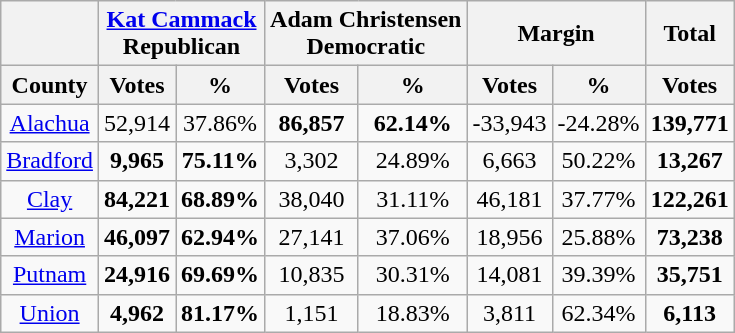<table class="wikitable sortable" style="text-align:center">
<tr>
<th></th>
<th style="text-align:center;" colspan="2"><a href='#'>Kat Cammack</a><br>Republican</th>
<th style="text-align:center;" colspan="2">Adam Christensen<br>Democratic</th>
<th style="text-align:center;" colspan="2">Margin</th>
<th style="text-align:center;">Total</th>
</tr>
<tr>
<th align=center>County</th>
<th style="text-align:center;" data-sort-type="number">Votes</th>
<th style="text-align:center;" data-sort-type="number">%</th>
<th style="text-align:center;" data-sort-type="number">Votes</th>
<th style="text-align:center;" data-sort-type="number">%</th>
<th style="text-align:center;" data-sort-type="number">Votes</th>
<th style="text-align:center;" data-sort-type="number">%</th>
<th style="text-align:center;" data-sort-type="number">Votes</th>
</tr>
<tr>
<td align=center><a href='#'>Alachua</a></td>
<td>52,914</td>
<td>37.86%</td>
<td><strong>86,857</strong></td>
<td><strong>62.14%</strong></td>
<td>-33,943</td>
<td>-24.28%</td>
<td><strong>139,771</strong></td>
</tr>
<tr>
<td align=center><a href='#'>Bradford</a></td>
<td><strong>9,965</strong></td>
<td><strong>75.11%</strong></td>
<td>3,302</td>
<td>24.89%</td>
<td>6,663</td>
<td>50.22%</td>
<td><strong>13,267</strong></td>
</tr>
<tr>
<td align=center><a href='#'>Clay</a></td>
<td><strong>84,221</strong></td>
<td><strong>68.89%</strong></td>
<td>38,040</td>
<td>31.11%</td>
<td>46,181</td>
<td>37.77%</td>
<td><strong>122,261</strong></td>
</tr>
<tr>
<td align=center><a href='#'>Marion</a></td>
<td><strong>46,097</strong></td>
<td><strong>62.94%</strong></td>
<td>27,141</td>
<td>37.06%</td>
<td>18,956</td>
<td>25.88%</td>
<td><strong>73,238</strong></td>
</tr>
<tr>
<td align=center><a href='#'>Putnam</a></td>
<td><strong>24,916</strong></td>
<td><strong>69.69%</strong></td>
<td>10,835</td>
<td>30.31%</td>
<td>14,081</td>
<td>39.39%</td>
<td><strong>35,751</strong></td>
</tr>
<tr>
<td align=center><a href='#'>Union</a></td>
<td><strong>4,962</strong></td>
<td><strong>81.17%</strong></td>
<td>1,151</td>
<td>18.83%</td>
<td>3,811</td>
<td>62.34%</td>
<td><strong>6,113</strong></td>
</tr>
</table>
